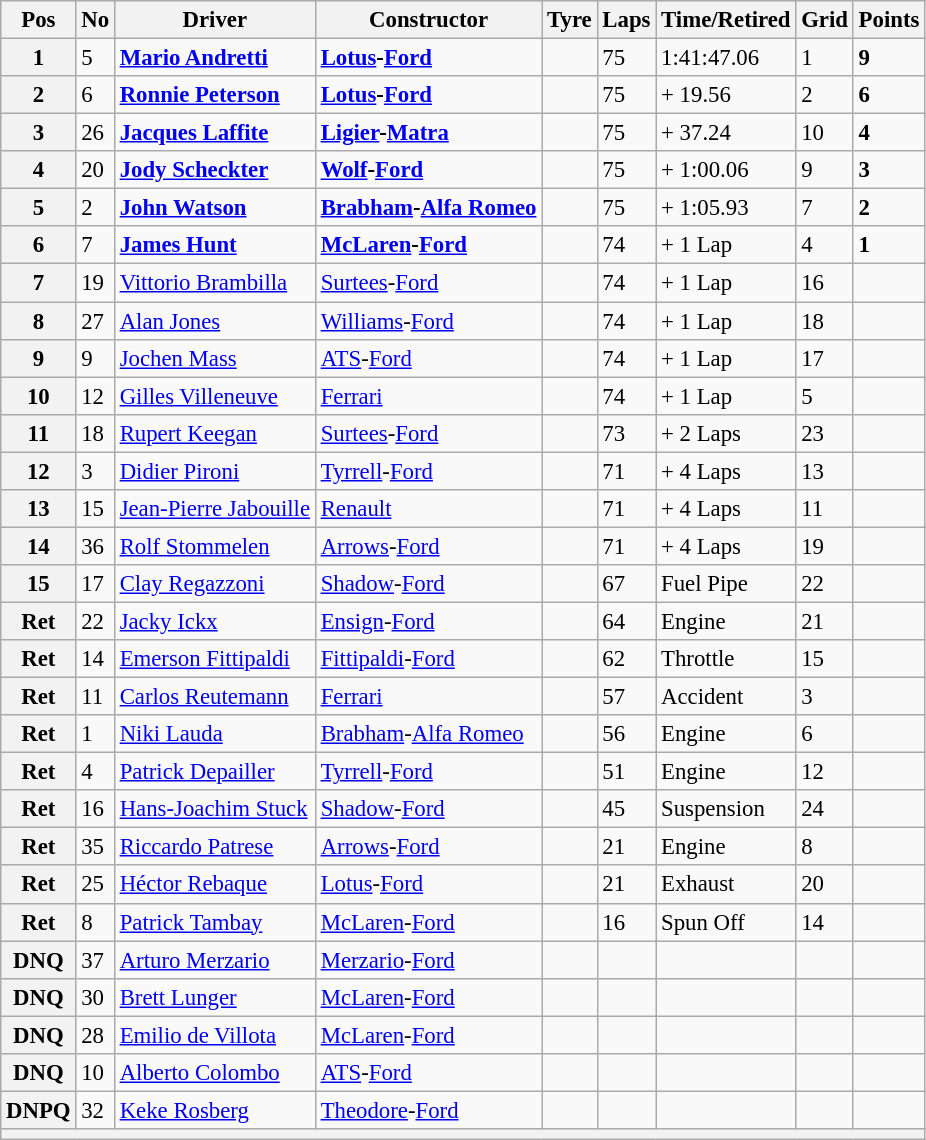<table class="wikitable" style="font-size: 95%;">
<tr>
<th>Pos</th>
<th>No</th>
<th>Driver</th>
<th>Constructor</th>
<th>Tyre</th>
<th>Laps</th>
<th>Time/Retired</th>
<th>Grid</th>
<th>Points</th>
</tr>
<tr>
<th>1</th>
<td>5</td>
<td> <strong><a href='#'>Mario Andretti</a></strong></td>
<td><strong><a href='#'>Lotus</a>-<a href='#'>Ford</a></strong></td>
<td></td>
<td>75</td>
<td>1:41:47.06</td>
<td>1</td>
<td><strong>9</strong></td>
</tr>
<tr>
<th>2</th>
<td>6</td>
<td> <strong><a href='#'>Ronnie Peterson</a></strong></td>
<td><strong><a href='#'>Lotus</a>-<a href='#'>Ford</a></strong></td>
<td></td>
<td>75</td>
<td>+ 19.56</td>
<td>2</td>
<td><strong>6</strong></td>
</tr>
<tr>
<th>3</th>
<td>26</td>
<td> <strong><a href='#'>Jacques Laffite</a></strong></td>
<td><strong><a href='#'>Ligier</a>-<a href='#'>Matra</a></strong></td>
<td></td>
<td>75</td>
<td>+ 37.24</td>
<td>10</td>
<td><strong>4</strong></td>
</tr>
<tr>
<th>4</th>
<td>20</td>
<td> <strong><a href='#'>Jody Scheckter</a></strong></td>
<td><strong><a href='#'>Wolf</a>-<a href='#'>Ford</a></strong></td>
<td></td>
<td>75</td>
<td>+ 1:00.06</td>
<td>9</td>
<td><strong>3</strong></td>
</tr>
<tr>
<th>5</th>
<td>2</td>
<td> <strong><a href='#'>John Watson</a></strong></td>
<td><strong><a href='#'>Brabham</a>-<a href='#'>Alfa Romeo</a></strong></td>
<td></td>
<td>75</td>
<td>+ 1:05.93</td>
<td>7</td>
<td><strong>2</strong></td>
</tr>
<tr>
<th>6</th>
<td>7</td>
<td> <strong><a href='#'>James Hunt</a></strong></td>
<td><strong><a href='#'>McLaren</a>-<a href='#'>Ford</a></strong></td>
<td></td>
<td>74</td>
<td>+ 1 Lap</td>
<td>4</td>
<td><strong>1</strong></td>
</tr>
<tr>
<th>7</th>
<td>19</td>
<td> <a href='#'>Vittorio Brambilla</a></td>
<td><a href='#'>Surtees</a>-<a href='#'>Ford</a></td>
<td></td>
<td>74</td>
<td>+ 1 Lap</td>
<td>16</td>
<td></td>
</tr>
<tr>
<th>8</th>
<td>27</td>
<td> <a href='#'>Alan Jones</a></td>
<td><a href='#'>Williams</a>-<a href='#'>Ford</a></td>
<td></td>
<td>74</td>
<td>+ 1 Lap</td>
<td>18</td>
<td></td>
</tr>
<tr>
<th>9</th>
<td>9</td>
<td> <a href='#'>Jochen Mass</a></td>
<td><a href='#'>ATS</a>-<a href='#'>Ford</a></td>
<td></td>
<td>74</td>
<td>+ 1 Lap</td>
<td>17</td>
<td></td>
</tr>
<tr>
<th>10</th>
<td>12</td>
<td> <a href='#'>Gilles Villeneuve</a></td>
<td><a href='#'>Ferrari</a></td>
<td></td>
<td>74</td>
<td>+ 1 Lap</td>
<td>5</td>
<td></td>
</tr>
<tr>
<th>11</th>
<td>18</td>
<td> <a href='#'>Rupert Keegan</a></td>
<td><a href='#'>Surtees</a>-<a href='#'>Ford</a></td>
<td></td>
<td>73</td>
<td>+ 2 Laps</td>
<td>23</td>
<td></td>
</tr>
<tr>
<th>12</th>
<td>3</td>
<td> <a href='#'>Didier Pironi</a></td>
<td><a href='#'>Tyrrell</a>-<a href='#'>Ford</a></td>
<td></td>
<td>71</td>
<td>+ 4 Laps</td>
<td>13</td>
<td></td>
</tr>
<tr>
<th>13</th>
<td>15</td>
<td> <a href='#'>Jean-Pierre Jabouille</a></td>
<td><a href='#'>Renault</a></td>
<td></td>
<td>71</td>
<td>+ 4 Laps</td>
<td>11</td>
<td></td>
</tr>
<tr>
<th>14</th>
<td>36</td>
<td> <a href='#'>Rolf Stommelen</a></td>
<td><a href='#'>Arrows</a>-<a href='#'>Ford</a></td>
<td></td>
<td>71</td>
<td>+ 4 Laps</td>
<td>19</td>
<td></td>
</tr>
<tr>
<th>15</th>
<td>17</td>
<td> <a href='#'>Clay Regazzoni</a></td>
<td><a href='#'>Shadow</a>-<a href='#'>Ford</a></td>
<td></td>
<td>67</td>
<td>Fuel Pipe</td>
<td>22</td>
<td></td>
</tr>
<tr>
<th>Ret</th>
<td>22</td>
<td> <a href='#'>Jacky Ickx</a></td>
<td><a href='#'>Ensign</a>-<a href='#'>Ford</a></td>
<td></td>
<td>64</td>
<td>Engine</td>
<td>21</td>
<td></td>
</tr>
<tr>
<th>Ret</th>
<td>14</td>
<td> <a href='#'>Emerson Fittipaldi</a></td>
<td><a href='#'>Fittipaldi</a>-<a href='#'>Ford</a></td>
<td></td>
<td>62</td>
<td>Throttle</td>
<td>15</td>
<td></td>
</tr>
<tr>
<th>Ret</th>
<td>11</td>
<td> <a href='#'>Carlos Reutemann</a></td>
<td><a href='#'>Ferrari</a></td>
<td></td>
<td>57</td>
<td>Accident</td>
<td>3</td>
<td></td>
</tr>
<tr>
<th>Ret</th>
<td>1</td>
<td> <a href='#'>Niki Lauda</a></td>
<td><a href='#'>Brabham</a>-<a href='#'>Alfa Romeo</a></td>
<td></td>
<td>56</td>
<td>Engine</td>
<td>6</td>
<td></td>
</tr>
<tr>
<th>Ret</th>
<td>4</td>
<td> <a href='#'>Patrick Depailler</a></td>
<td><a href='#'>Tyrrell</a>-<a href='#'>Ford</a></td>
<td></td>
<td>51</td>
<td>Engine</td>
<td>12</td>
<td></td>
</tr>
<tr>
<th>Ret</th>
<td>16</td>
<td> <a href='#'>Hans-Joachim Stuck</a></td>
<td><a href='#'>Shadow</a>-<a href='#'>Ford</a></td>
<td></td>
<td>45</td>
<td>Suspension</td>
<td>24</td>
<td></td>
</tr>
<tr>
<th>Ret</th>
<td>35</td>
<td> <a href='#'>Riccardo Patrese</a></td>
<td><a href='#'>Arrows</a>-<a href='#'>Ford</a></td>
<td></td>
<td>21</td>
<td>Engine</td>
<td>8</td>
<td></td>
</tr>
<tr>
<th>Ret</th>
<td>25</td>
<td> <a href='#'>Héctor Rebaque</a></td>
<td><a href='#'>Lotus</a>-<a href='#'>Ford</a></td>
<td></td>
<td>21</td>
<td>Exhaust</td>
<td>20</td>
<td></td>
</tr>
<tr>
<th>Ret</th>
<td>8</td>
<td> <a href='#'>Patrick Tambay</a></td>
<td><a href='#'>McLaren</a>-<a href='#'>Ford</a></td>
<td></td>
<td>16</td>
<td>Spun Off</td>
<td>14</td>
<td></td>
</tr>
<tr>
<th>DNQ</th>
<td>37</td>
<td> <a href='#'>Arturo Merzario</a></td>
<td><a href='#'>Merzario</a>-<a href='#'>Ford</a></td>
<td></td>
<td></td>
<td></td>
<td></td>
<td></td>
</tr>
<tr>
<th>DNQ</th>
<td>30</td>
<td> <a href='#'>Brett Lunger</a></td>
<td><a href='#'>McLaren</a>-<a href='#'>Ford</a></td>
<td></td>
<td></td>
<td></td>
<td></td>
<td></td>
</tr>
<tr>
<th>DNQ</th>
<td>28</td>
<td> <a href='#'>Emilio de Villota</a></td>
<td><a href='#'>McLaren</a>-<a href='#'>Ford</a></td>
<td></td>
<td></td>
<td></td>
<td></td>
<td></td>
</tr>
<tr>
<th>DNQ</th>
<td>10</td>
<td> <a href='#'>Alberto Colombo</a></td>
<td><a href='#'>ATS</a>-<a href='#'>Ford</a></td>
<td></td>
<td></td>
<td></td>
<td></td>
<td></td>
</tr>
<tr>
<th>DNPQ</th>
<td>32</td>
<td> <a href='#'>Keke Rosberg</a></td>
<td><a href='#'>Theodore</a>-<a href='#'>Ford</a></td>
<td></td>
<td></td>
<td></td>
<td></td>
<td></td>
</tr>
<tr>
<th colspan="9"></th>
</tr>
</table>
